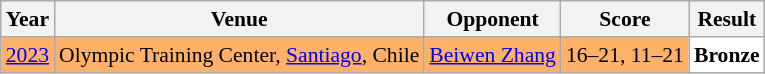<table class="sortable wikitable" style="font-size: 90%;">
<tr>
<th>Year</th>
<th>Venue</th>
<th>Opponent</th>
<th>Score</th>
<th>Result</th>
</tr>
<tr style="background:#FFB069">
<td align="center"><a href='#'>2023</a></td>
<td align="left">Olympic Training Center, <a href='#'>Santiago</a>, Chile</td>
<td align="left"> <a href='#'>Beiwen Zhang</a></td>
<td align="left">16–21, 11–21</td>
<td style="text-align:left; background:white"> <strong>Bronze</strong></td>
</tr>
</table>
